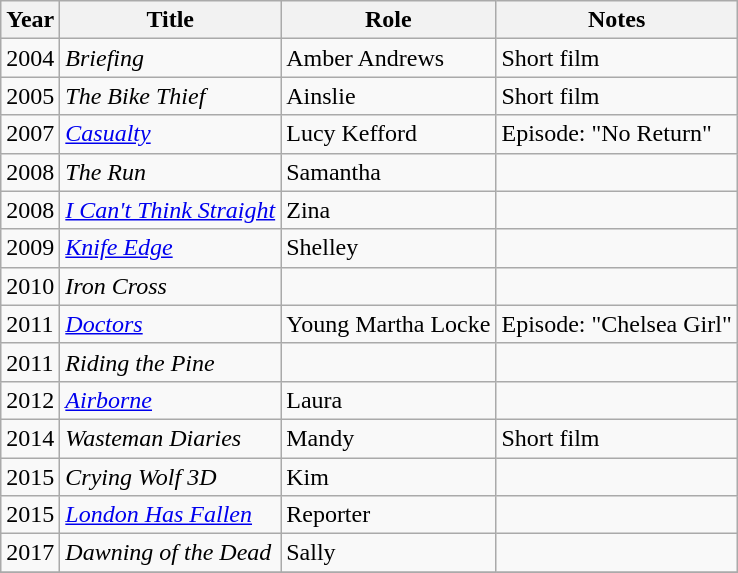<table class="wikitable sortable">
<tr>
<th>Year</th>
<th>Title</th>
<th>Role</th>
<th class="unsortable">Notes</th>
</tr>
<tr>
<td>2004</td>
<td><em>Briefing</em></td>
<td>Amber Andrews</td>
<td>Short film</td>
</tr>
<tr>
<td>2005</td>
<td><em>The Bike Thief</em></td>
<td>Ainslie</td>
<td>Short film</td>
</tr>
<tr>
<td>2007</td>
<td><em><a href='#'>Casualty</a></em></td>
<td>Lucy Kefford</td>
<td>Episode: "No Return"</td>
</tr>
<tr>
<td>2008</td>
<td><em>The Run</em></td>
<td>Samantha</td>
<td></td>
</tr>
<tr>
<td>2008</td>
<td><em><a href='#'>I Can't Think Straight</a></em></td>
<td>Zina</td>
<td></td>
</tr>
<tr>
<td>2009</td>
<td><em><a href='#'>Knife Edge</a></em></td>
<td>Shelley</td>
<td></td>
</tr>
<tr>
<td>2010</td>
<td><em>Iron Cross</em></td>
<td></td>
<td></td>
</tr>
<tr>
<td>2011</td>
<td><em><a href='#'>Doctors</a></em></td>
<td>Young Martha Locke</td>
<td>Episode: "Chelsea Girl"</td>
</tr>
<tr>
<td>2011</td>
<td><em>Riding the Pine</em></td>
<td></td>
<td></td>
</tr>
<tr>
<td>2012</td>
<td><em><a href='#'>Airborne</a></em></td>
<td>Laura</td>
<td></td>
</tr>
<tr>
<td>2014</td>
<td><em>Wasteman Diaries</em></td>
<td>Mandy</td>
<td>Short film</td>
</tr>
<tr>
<td>2015</td>
<td><em>Crying Wolf 3D</em></td>
<td>Kim</td>
<td></td>
</tr>
<tr>
<td>2015</td>
<td><em><a href='#'>London Has Fallen</a></em></td>
<td>Reporter</td>
<td></td>
</tr>
<tr>
<td>2017</td>
<td><em>Dawning of the Dead</em></td>
<td>Sally</td>
<td></td>
</tr>
<tr>
</tr>
</table>
